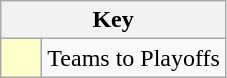<table class="wikitable" style="text-align: center;">
<tr>
<th colspan=2>Key</th>
</tr>
<tr>
<td style="background:#ffffcc; width:20px;"></td>
<td align=left>Teams to Playoffs</td>
</tr>
</table>
